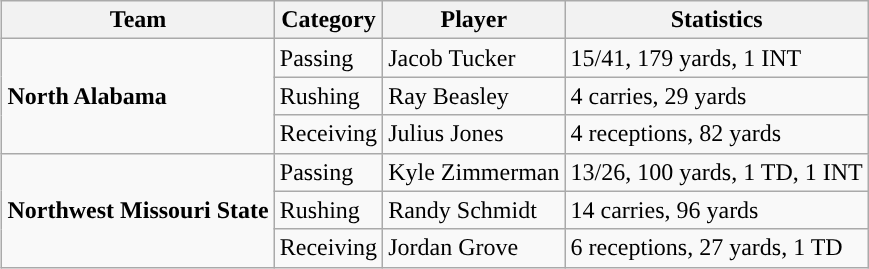<table class="wikitable" style="float: right;">
<tr>
<th>Team</th>
<th>Category</th>
<th>Player</th>
<th>Statistics</th>
</tr>
<tr>
<td rowspan=3><strong>North Alabama</strong></td>
<td>Passing</td>
<td>Jacob Tucker</td>
<td>15/41, 179 yards, 1 INT</td>
</tr>
<tr>
<td>Rushing</td>
<td>Ray Beasley</td>
<td>4 carries, 29 yards</td>
</tr>
<tr>
<td>Receiving</td>
<td>Julius Jones</td>
<td>4 receptions, 82 yards</td>
</tr>
<tr>
<td rowspan=3><strong>Northwest Missouri State</strong></td>
<td>Passing</td>
<td>Kyle Zimmerman</td>
<td>13/26, 100 yards, 1 TD, 1 INT</td>
</tr>
<tr>
<td>Rushing</td>
<td>Randy Schmidt</td>
<td>14 carries, 96 yards</td>
</tr>
<tr>
<td>Receiving</td>
<td>Jordan Grove</td>
<td>6 receptions, 27 yards, 1 TD</td>
</tr>
</table>
